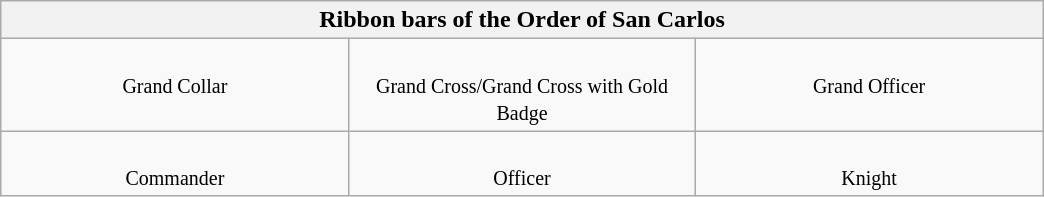<table class="wikitable" style="margin:1em auto; text-align:center; width:55%;">
<tr>
<th colspan=6>Ribbon bars of the Order of San Carlos</th>
</tr>
<tr style="vertical-align:top;">
<td width=25%><br><small>Grand Collar</small></td>
<td width=25%><br><small>Grand Cross/Grand Cross with Gold Badge</small></td>
<td width=25%><br><small>Grand Officer</small></td>
</tr>
<tr style="vertical-align:top;">
<td><br><small>Commander</small></td>
<td><br><small>Officer</small></td>
<td><br><small>Knight</small></td>
</tr>
</table>
